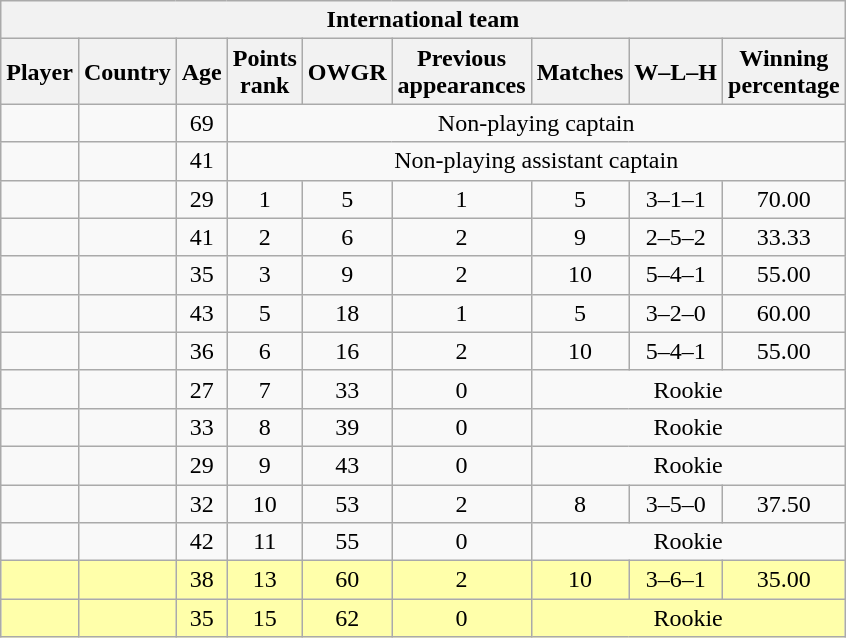<table class="wikitable sortable" style="text-align:center">
<tr>
<th colspan=9>International team</th>
</tr>
<tr>
<th>Player</th>
<th>Country</th>
<th>Age</th>
<th data-sort-type="number">Points<br>rank</th>
<th data-sort-type="number">OWGR</th>
<th data-sort-type="number">Previous<br>appearances</th>
<th data-sort-type="number">Matches</th>
<th data-sort-type="number">W–L–H</th>
<th data-sort-type="number">Winning<br>percentage</th>
</tr>
<tr>
<td align=left></td>
<td align=left></td>
<td>69</td>
<td colspan=6>Non-playing captain</td>
</tr>
<tr>
<td align=left></td>
<td align=left></td>
<td>41</td>
<td colspan=6>Non-playing assistant captain</td>
</tr>
<tr>
<td align=left></td>
<td align=left></td>
<td>29</td>
<td>1</td>
<td>5</td>
<td>1</td>
<td>5</td>
<td>3–1–1</td>
<td>70.00</td>
</tr>
<tr>
<td align=left></td>
<td align=left></td>
<td>41</td>
<td>2</td>
<td>6</td>
<td>2</td>
<td>9</td>
<td>2–5–2</td>
<td>33.33</td>
</tr>
<tr>
<td align=left></td>
<td align=left></td>
<td>35</td>
<td>3</td>
<td>9</td>
<td>2</td>
<td>10</td>
<td>5–4–1</td>
<td>55.00</td>
</tr>
<tr>
<td align=left></td>
<td align=left></td>
<td>43</td>
<td>5</td>
<td>18</td>
<td>1</td>
<td>5</td>
<td>3–2–0</td>
<td>60.00</td>
</tr>
<tr>
<td align=left></td>
<td align=left></td>
<td>36</td>
<td>6</td>
<td>16</td>
<td>2</td>
<td>10</td>
<td>5–4–1</td>
<td>55.00</td>
</tr>
<tr>
<td align=left></td>
<td align=left></td>
<td>27</td>
<td>7</td>
<td>33</td>
<td>0</td>
<td colspan=3>Rookie</td>
</tr>
<tr>
<td align=left></td>
<td align=left></td>
<td>33</td>
<td>8</td>
<td>39</td>
<td>0</td>
<td colspan=3>Rookie</td>
</tr>
<tr>
<td align=left></td>
<td align=left></td>
<td>29</td>
<td>9</td>
<td>43</td>
<td>0</td>
<td colspan=3>Rookie</td>
</tr>
<tr>
<td align=left></td>
<td align=left></td>
<td>32</td>
<td>10</td>
<td>53</td>
<td>2</td>
<td>8</td>
<td>3–5–0</td>
<td>37.50</td>
</tr>
<tr>
<td align=left></td>
<td align=left></td>
<td>42</td>
<td>11</td>
<td>55</td>
<td>0</td>
<td colspan=3>Rookie</td>
</tr>
<tr style="background:#ffa;">
<td align=left></td>
<td align=left></td>
<td>38</td>
<td>13</td>
<td>60</td>
<td>2</td>
<td>10</td>
<td>3–6–1</td>
<td>35.00</td>
</tr>
<tr style="background:#ffa;">
<td align=left></td>
<td align=left></td>
<td>35</td>
<td>15</td>
<td>62</td>
<td>0</td>
<td colspan=3>Rookie</td>
</tr>
</table>
